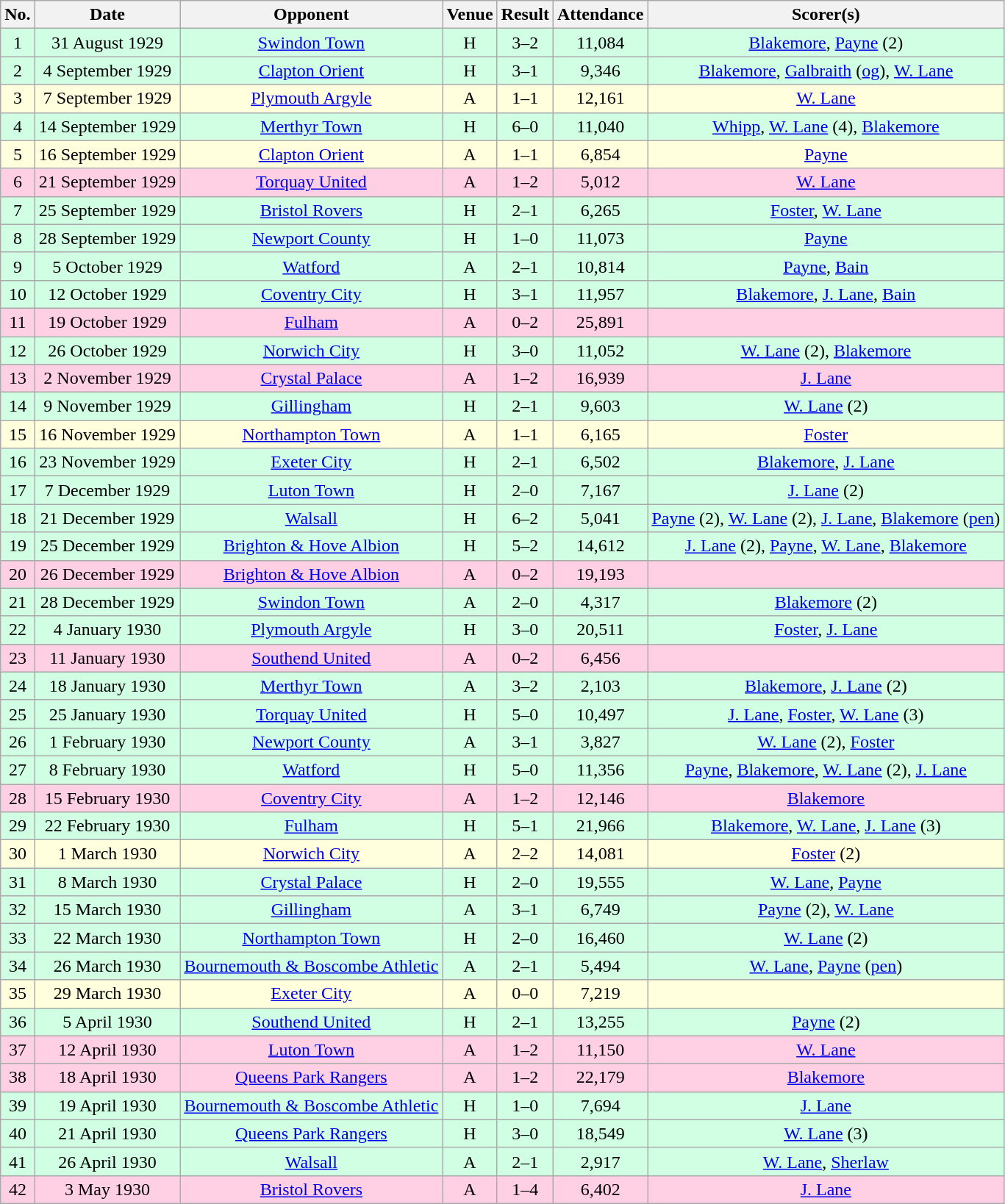<table class="wikitable sortable" style="text-align:center;">
<tr>
<th>No.</th>
<th>Date</th>
<th>Opponent</th>
<th>Venue</th>
<th>Result</th>
<th>Attendance</th>
<th>Scorer(s)</th>
</tr>
<tr style="background:#d0ffe3;">
<td>1</td>
<td>31 August 1929</td>
<td><a href='#'>Swindon Town</a></td>
<td>H</td>
<td>3–2</td>
<td>11,084</td>
<td><a href='#'>Blakemore</a>, <a href='#'>Payne</a> (2)</td>
</tr>
<tr style="background:#d0ffe3;">
<td>2</td>
<td>4 September 1929</td>
<td><a href='#'>Clapton Orient</a></td>
<td>H</td>
<td>3–1</td>
<td>9,346</td>
<td><a href='#'>Blakemore</a>, <a href='#'>Galbraith</a> (<a href='#'>og</a>), <a href='#'>W. Lane</a></td>
</tr>
<tr style="background:#ffd;">
<td>3</td>
<td>7 September 1929</td>
<td><a href='#'>Plymouth Argyle</a></td>
<td>A</td>
<td>1–1</td>
<td>12,161</td>
<td><a href='#'>W. Lane</a></td>
</tr>
<tr style="background:#d0ffe3;">
<td>4</td>
<td>14 September 1929</td>
<td><a href='#'>Merthyr Town</a></td>
<td>H</td>
<td>6–0</td>
<td>11,040</td>
<td><a href='#'>Whipp</a>, <a href='#'>W. Lane</a> (4), <a href='#'>Blakemore</a></td>
</tr>
<tr style="background:#ffd;">
<td>5</td>
<td>16 September 1929</td>
<td><a href='#'>Clapton Orient</a></td>
<td>A</td>
<td>1–1</td>
<td>6,854</td>
<td><a href='#'>Payne</a></td>
</tr>
<tr style="background:#ffd0e3;">
<td>6</td>
<td>21 September 1929</td>
<td><a href='#'>Torquay United</a></td>
<td>A</td>
<td>1–2</td>
<td>5,012</td>
<td><a href='#'>W. Lane</a></td>
</tr>
<tr style="background:#d0ffe3;">
<td>7</td>
<td>25 September 1929</td>
<td><a href='#'>Bristol Rovers</a></td>
<td>H</td>
<td>2–1</td>
<td>6,265</td>
<td><a href='#'>Foster</a>, <a href='#'>W. Lane</a></td>
</tr>
<tr style="background:#d0ffe3;">
<td>8</td>
<td>28 September 1929</td>
<td><a href='#'>Newport County</a></td>
<td>H</td>
<td>1–0</td>
<td>11,073</td>
<td><a href='#'>Payne</a></td>
</tr>
<tr style="background:#d0ffe3;">
<td>9</td>
<td>5 October 1929</td>
<td><a href='#'>Watford</a></td>
<td>A</td>
<td>2–1</td>
<td>10,814</td>
<td><a href='#'>Payne</a>, <a href='#'>Bain</a></td>
</tr>
<tr style="background:#d0ffe3;">
<td>10</td>
<td>12 October 1929</td>
<td><a href='#'>Coventry City</a></td>
<td>H</td>
<td>3–1</td>
<td>11,957</td>
<td><a href='#'>Blakemore</a>, <a href='#'>J. Lane</a>, <a href='#'>Bain</a></td>
</tr>
<tr style="background:#ffd0e3;">
<td>11</td>
<td>19 October 1929</td>
<td><a href='#'>Fulham</a></td>
<td>A</td>
<td>0–2</td>
<td>25,891</td>
<td></td>
</tr>
<tr style="background:#d0ffe3;">
<td>12</td>
<td>26 October 1929</td>
<td><a href='#'>Norwich City</a></td>
<td>H</td>
<td>3–0</td>
<td>11,052</td>
<td><a href='#'>W. Lane</a> (2), <a href='#'>Blakemore</a></td>
</tr>
<tr style="background:#ffd0e3;">
<td>13</td>
<td>2 November 1929</td>
<td><a href='#'>Crystal Palace</a></td>
<td>A</td>
<td>1–2</td>
<td>16,939</td>
<td><a href='#'>J. Lane</a></td>
</tr>
<tr style="background:#d0ffe3;">
<td>14</td>
<td>9 November 1929</td>
<td><a href='#'>Gillingham</a></td>
<td>H</td>
<td>2–1</td>
<td>9,603</td>
<td><a href='#'>W. Lane</a> (2)</td>
</tr>
<tr style="background:#ffd;">
<td>15</td>
<td>16 November 1929</td>
<td><a href='#'>Northampton Town</a></td>
<td>A</td>
<td>1–1</td>
<td>6,165</td>
<td><a href='#'>Foster</a></td>
</tr>
<tr style="background:#d0ffe3;">
<td>16</td>
<td>23 November 1929</td>
<td><a href='#'>Exeter City</a></td>
<td>H</td>
<td>2–1</td>
<td>6,502</td>
<td><a href='#'>Blakemore</a>, <a href='#'>J. Lane</a></td>
</tr>
<tr style="background:#d0ffe3;">
<td>17</td>
<td>7 December 1929</td>
<td><a href='#'>Luton Town</a></td>
<td>H</td>
<td>2–0</td>
<td>7,167</td>
<td><a href='#'>J. Lane</a> (2)</td>
</tr>
<tr style="background:#d0ffe3;">
<td>18</td>
<td>21 December 1929</td>
<td><a href='#'>Walsall</a></td>
<td>H</td>
<td>6–2</td>
<td>5,041</td>
<td><a href='#'>Payne</a> (2), <a href='#'>W. Lane</a> (2), <a href='#'>J. Lane</a>, <a href='#'>Blakemore</a> (<a href='#'>pen</a>)</td>
</tr>
<tr style="background:#d0ffe3;">
<td>19</td>
<td>25 December 1929</td>
<td><a href='#'>Brighton & Hove Albion</a></td>
<td>H</td>
<td>5–2</td>
<td>14,612</td>
<td><a href='#'>J. Lane</a> (2), <a href='#'>Payne</a>, <a href='#'>W. Lane</a>, <a href='#'>Blakemore</a></td>
</tr>
<tr style="background:#ffd0e3;">
<td>20</td>
<td>26 December 1929</td>
<td><a href='#'>Brighton & Hove Albion</a></td>
<td>A</td>
<td>0–2</td>
<td>19,193</td>
<td></td>
</tr>
<tr style="background:#d0ffe3;">
<td>21</td>
<td>28 December 1929</td>
<td><a href='#'>Swindon Town</a></td>
<td>A</td>
<td>2–0</td>
<td>4,317</td>
<td><a href='#'>Blakemore</a> (2)</td>
</tr>
<tr style="background:#d0ffe3;">
<td>22</td>
<td>4 January 1930</td>
<td><a href='#'>Plymouth Argyle</a></td>
<td>H</td>
<td>3–0</td>
<td>20,511</td>
<td><a href='#'>Foster</a>, <a href='#'>J. Lane</a></td>
</tr>
<tr style="background:#ffd0e3;">
<td>23</td>
<td>11 January 1930</td>
<td><a href='#'>Southend United</a></td>
<td>A</td>
<td>0–2</td>
<td>6,456</td>
<td></td>
</tr>
<tr style="background:#d0ffe3;">
<td>24</td>
<td>18 January 1930</td>
<td><a href='#'>Merthyr Town</a></td>
<td>A</td>
<td>3–2</td>
<td>2,103</td>
<td><a href='#'>Blakemore</a>, <a href='#'>J. Lane</a> (2)</td>
</tr>
<tr style="background:#d0ffe3;">
<td>25</td>
<td>25 January 1930</td>
<td><a href='#'>Torquay United</a></td>
<td>H</td>
<td>5–0</td>
<td>10,497</td>
<td><a href='#'>J. Lane</a>, <a href='#'>Foster</a>, <a href='#'>W. Lane</a> (3)</td>
</tr>
<tr style="background:#d0ffe3;">
<td>26</td>
<td>1 February 1930</td>
<td><a href='#'>Newport County</a></td>
<td>A</td>
<td>3–1</td>
<td>3,827</td>
<td><a href='#'>W. Lane</a> (2), <a href='#'>Foster</a></td>
</tr>
<tr style="background:#d0ffe3;">
<td>27</td>
<td>8 February 1930</td>
<td><a href='#'>Watford</a></td>
<td>H</td>
<td>5–0</td>
<td>11,356</td>
<td><a href='#'>Payne</a>, <a href='#'>Blakemore</a>, <a href='#'>W. Lane</a> (2), <a href='#'>J. Lane</a></td>
</tr>
<tr style="background:#ffd0e3;">
<td>28</td>
<td>15 February 1930</td>
<td><a href='#'>Coventry City</a></td>
<td>A</td>
<td>1–2</td>
<td>12,146</td>
<td><a href='#'>Blakemore</a></td>
</tr>
<tr style="background:#d0ffe3;">
<td>29</td>
<td>22 February 1930</td>
<td><a href='#'>Fulham</a></td>
<td>H</td>
<td>5–1</td>
<td>21,966</td>
<td><a href='#'>Blakemore</a>, <a href='#'>W. Lane</a>, <a href='#'>J. Lane</a> (3)</td>
</tr>
<tr style="background:#ffd;">
<td>30</td>
<td>1 March 1930</td>
<td><a href='#'>Norwich City</a></td>
<td>A</td>
<td>2–2</td>
<td>14,081</td>
<td><a href='#'>Foster</a> (2)</td>
</tr>
<tr style="background:#d0ffe3;">
<td>31</td>
<td>8 March 1930</td>
<td><a href='#'>Crystal Palace</a></td>
<td>H</td>
<td>2–0</td>
<td>19,555</td>
<td><a href='#'>W. Lane</a>, <a href='#'>Payne</a></td>
</tr>
<tr style="background:#d0ffe3;">
<td>32</td>
<td>15 March 1930</td>
<td><a href='#'>Gillingham</a></td>
<td>A</td>
<td>3–1</td>
<td>6,749</td>
<td><a href='#'>Payne</a> (2), <a href='#'>W. Lane</a></td>
</tr>
<tr style="background:#d0ffe3;">
<td>33</td>
<td>22 March 1930</td>
<td><a href='#'>Northampton Town</a></td>
<td>H</td>
<td>2–0</td>
<td>16,460</td>
<td><a href='#'>W. Lane</a> (2)</td>
</tr>
<tr style="background:#d0ffe3;">
<td>34</td>
<td>26 March 1930</td>
<td><a href='#'>Bournemouth & Boscombe Athletic</a></td>
<td>A</td>
<td>2–1</td>
<td>5,494</td>
<td><a href='#'>W. Lane</a>, <a href='#'>Payne</a> (<a href='#'>pen</a>)</td>
</tr>
<tr style="background:#ffd;">
<td>35</td>
<td>29 March 1930</td>
<td><a href='#'>Exeter City</a></td>
<td>A</td>
<td>0–0</td>
<td>7,219</td>
<td></td>
</tr>
<tr style="background:#d0ffe3;">
<td>36</td>
<td>5 April 1930</td>
<td><a href='#'>Southend United</a></td>
<td>H</td>
<td>2–1</td>
<td>13,255</td>
<td><a href='#'>Payne</a> (2)</td>
</tr>
<tr style="background:#ffd0e3;">
<td>37</td>
<td>12 April 1930</td>
<td><a href='#'>Luton Town</a></td>
<td>A</td>
<td>1–2</td>
<td>11,150</td>
<td><a href='#'>W. Lane</a></td>
</tr>
<tr style="background:#ffd0e3;">
<td>38</td>
<td>18 April 1930</td>
<td><a href='#'>Queens Park Rangers</a></td>
<td>A</td>
<td>1–2</td>
<td>22,179</td>
<td><a href='#'>Blakemore</a></td>
</tr>
<tr style="background:#d0ffe3;">
<td>39</td>
<td>19 April 1930</td>
<td><a href='#'>Bournemouth & Boscombe Athletic</a></td>
<td>H</td>
<td>1–0</td>
<td>7,694</td>
<td><a href='#'>J. Lane</a></td>
</tr>
<tr style="background:#d0ffe3;">
<td>40</td>
<td>21 April 1930</td>
<td><a href='#'>Queens Park Rangers</a></td>
<td>H</td>
<td>3–0</td>
<td>18,549</td>
<td><a href='#'>W. Lane</a> (3)</td>
</tr>
<tr style="background:#d0ffe3;">
<td>41</td>
<td>26 April 1930</td>
<td><a href='#'>Walsall</a></td>
<td>A</td>
<td>2–1</td>
<td>2,917</td>
<td><a href='#'>W. Lane</a>, <a href='#'>Sherlaw</a></td>
</tr>
<tr style="background:#ffd0e3;">
<td>42</td>
<td>3 May 1930</td>
<td><a href='#'>Bristol Rovers</a></td>
<td>A</td>
<td>1–4</td>
<td>6,402</td>
<td><a href='#'>J. Lane</a></td>
</tr>
</table>
